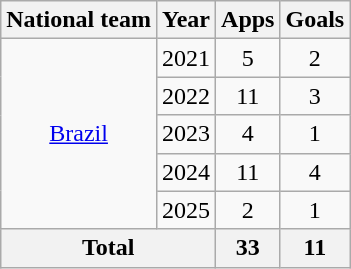<table class="wikitable" style="text-align: center;">
<tr>
<th>National team</th>
<th>Year</th>
<th>Apps</th>
<th>Goals</th>
</tr>
<tr>
<td rowspan="5"><a href='#'>Brazil</a></td>
<td>2021</td>
<td>5</td>
<td>2</td>
</tr>
<tr>
<td>2022</td>
<td>11</td>
<td>3</td>
</tr>
<tr>
<td>2023</td>
<td>4</td>
<td>1</td>
</tr>
<tr>
<td>2024</td>
<td>11</td>
<td>4</td>
</tr>
<tr>
<td>2025</td>
<td>2</td>
<td>1</td>
</tr>
<tr>
<th colspan="2">Total</th>
<th>33</th>
<th>11</th>
</tr>
</table>
